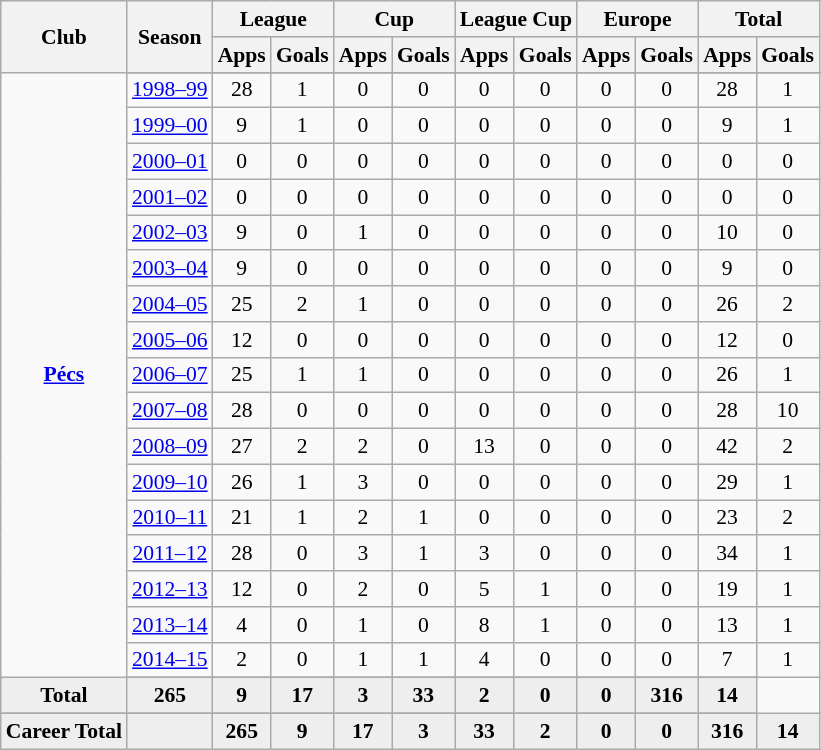<table class="wikitable" style="font-size:90%; text-align: center;">
<tr>
<th rowspan="2">Club</th>
<th rowspan="2">Season</th>
<th colspan="2">League</th>
<th colspan="2">Cup</th>
<th colspan="2">League Cup</th>
<th colspan="2">Europe</th>
<th colspan="2">Total</th>
</tr>
<tr>
<th>Apps</th>
<th>Goals</th>
<th>Apps</th>
<th>Goals</th>
<th>Apps</th>
<th>Goals</th>
<th>Apps</th>
<th>Goals</th>
<th>Apps</th>
<th>Goals</th>
</tr>
<tr ||-||-||-|->
<td rowspan="19" valign="center"><strong><a href='#'>Pécs</a></strong></td>
</tr>
<tr>
<td><a href='#'>1998–99</a></td>
<td>28</td>
<td>1</td>
<td>0</td>
<td>0</td>
<td>0</td>
<td>0</td>
<td>0</td>
<td>0</td>
<td>28</td>
<td>1</td>
</tr>
<tr>
<td><a href='#'>1999–00</a></td>
<td>9</td>
<td>1</td>
<td>0</td>
<td>0</td>
<td>0</td>
<td>0</td>
<td>0</td>
<td>0</td>
<td>9</td>
<td>1</td>
</tr>
<tr>
<td><a href='#'>2000–01</a></td>
<td>0</td>
<td>0</td>
<td>0</td>
<td>0</td>
<td>0</td>
<td>0</td>
<td>0</td>
<td>0</td>
<td>0</td>
<td>0</td>
</tr>
<tr>
<td><a href='#'>2001–02</a></td>
<td>0</td>
<td>0</td>
<td>0</td>
<td>0</td>
<td>0</td>
<td>0</td>
<td>0</td>
<td>0</td>
<td>0</td>
<td>0</td>
</tr>
<tr>
<td><a href='#'>2002–03</a></td>
<td>9</td>
<td>0</td>
<td>1</td>
<td>0</td>
<td>0</td>
<td>0</td>
<td>0</td>
<td>0</td>
<td>10</td>
<td>0</td>
</tr>
<tr>
<td><a href='#'>2003–04</a></td>
<td>9</td>
<td>0</td>
<td>0</td>
<td>0</td>
<td>0</td>
<td>0</td>
<td>0</td>
<td>0</td>
<td>9</td>
<td>0</td>
</tr>
<tr>
<td><a href='#'>2004–05</a></td>
<td>25</td>
<td>2</td>
<td>1</td>
<td>0</td>
<td>0</td>
<td>0</td>
<td>0</td>
<td>0</td>
<td>26</td>
<td>2</td>
</tr>
<tr>
<td><a href='#'>2005–06</a></td>
<td>12</td>
<td>0</td>
<td>0</td>
<td>0</td>
<td>0</td>
<td>0</td>
<td>0</td>
<td>0</td>
<td>12</td>
<td>0</td>
</tr>
<tr>
<td><a href='#'>2006–07</a></td>
<td>25</td>
<td>1</td>
<td>1</td>
<td>0</td>
<td>0</td>
<td>0</td>
<td>0</td>
<td>0</td>
<td>26</td>
<td>1</td>
</tr>
<tr>
<td><a href='#'>2007–08</a></td>
<td>28</td>
<td>0</td>
<td>0</td>
<td>0</td>
<td>0</td>
<td>0</td>
<td>0</td>
<td>0</td>
<td>28</td>
<td>10</td>
</tr>
<tr>
<td><a href='#'>2008–09</a></td>
<td>27</td>
<td>2</td>
<td>2</td>
<td>0</td>
<td>13</td>
<td>0</td>
<td>0</td>
<td>0</td>
<td>42</td>
<td>2</td>
</tr>
<tr>
<td><a href='#'>2009–10</a></td>
<td>26</td>
<td>1</td>
<td>3</td>
<td>0</td>
<td>0</td>
<td>0</td>
<td>0</td>
<td>0</td>
<td>29</td>
<td>1</td>
</tr>
<tr>
<td><a href='#'>2010–11</a></td>
<td>21</td>
<td>1</td>
<td>2</td>
<td>1</td>
<td>0</td>
<td>0</td>
<td>0</td>
<td>0</td>
<td>23</td>
<td>2</td>
</tr>
<tr>
<td><a href='#'>2011–12</a></td>
<td>28</td>
<td>0</td>
<td>3</td>
<td>1</td>
<td>3</td>
<td>0</td>
<td>0</td>
<td>0</td>
<td>34</td>
<td>1</td>
</tr>
<tr>
<td><a href='#'>2012–13</a></td>
<td>12</td>
<td>0</td>
<td>2</td>
<td>0</td>
<td>5</td>
<td>1</td>
<td>0</td>
<td>0</td>
<td>19</td>
<td>1</td>
</tr>
<tr>
<td><a href='#'>2013–14</a></td>
<td>4</td>
<td>0</td>
<td>1</td>
<td>0</td>
<td>8</td>
<td>1</td>
<td>0</td>
<td>0</td>
<td>13</td>
<td>1</td>
</tr>
<tr>
<td><a href='#'>2014–15</a></td>
<td>2</td>
<td>0</td>
<td>1</td>
<td>1</td>
<td>4</td>
<td>0</td>
<td>0</td>
<td>0</td>
<td>7</td>
<td>1</td>
</tr>
<tr>
</tr>
<tr style="font-weight:bold; background-color:#eeeeee;">
<td>Total</td>
<td>265</td>
<td>9</td>
<td>17</td>
<td>3</td>
<td>33</td>
<td>2</td>
<td>0</td>
<td>0</td>
<td>316</td>
<td>14</td>
</tr>
<tr>
</tr>
<tr style="font-weight:bold; background-color:#eeeeee;">
<td rowspan="2" valign="top"><strong>Career Total</strong></td>
<td></td>
<td><strong>265</strong></td>
<td><strong>9</strong></td>
<td><strong>17</strong></td>
<td><strong>3</strong></td>
<td><strong>33</strong></td>
<td><strong>2</strong></td>
<td><strong>0</strong></td>
<td><strong>0</strong></td>
<td><strong>316</strong></td>
<td><strong>14</strong></td>
</tr>
</table>
